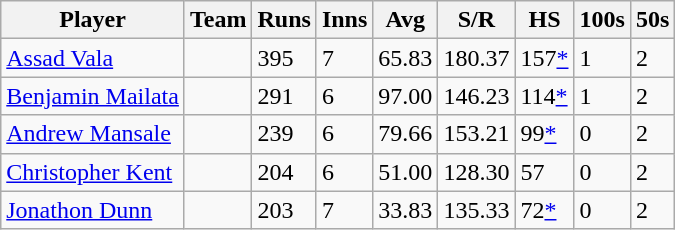<table class="wikitable">
<tr>
<th>Player</th>
<th>Team</th>
<th>Runs</th>
<th>Inns</th>
<th>Avg</th>
<th>S/R</th>
<th>HS</th>
<th>100s</th>
<th>50s</th>
</tr>
<tr>
<td><a href='#'>Assad Vala</a></td>
<td></td>
<td>395</td>
<td>7</td>
<td>65.83</td>
<td>180.37</td>
<td>157<a href='#'>*</a></td>
<td>1</td>
<td>2</td>
</tr>
<tr>
<td><a href='#'>Benjamin Mailata</a></td>
<td></td>
<td>291</td>
<td>6</td>
<td>97.00</td>
<td>146.23</td>
<td>114<a href='#'>*</a></td>
<td>1</td>
<td>2</td>
</tr>
<tr>
<td><a href='#'>Andrew Mansale</a></td>
<td></td>
<td>239</td>
<td>6</td>
<td>79.66</td>
<td>153.21</td>
<td>99<a href='#'>*</a></td>
<td>0</td>
<td>2</td>
</tr>
<tr>
<td><a href='#'>Christopher Kent</a></td>
<td></td>
<td>204</td>
<td>6</td>
<td>51.00</td>
<td>128.30</td>
<td>57</td>
<td>0</td>
<td>2</td>
</tr>
<tr>
<td><a href='#'>Jonathon Dunn</a></td>
<td></td>
<td>203</td>
<td>7</td>
<td>33.83</td>
<td>135.33</td>
<td>72<a href='#'>*</a></td>
<td>0</td>
<td>2</td>
</tr>
</table>
